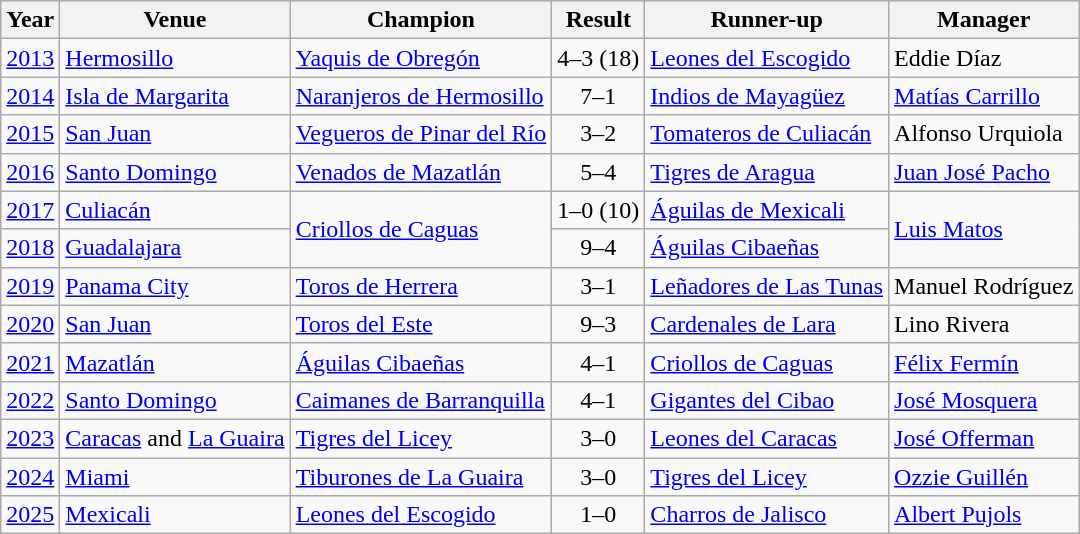<table class="sortable wikitable">
<tr>
<th>Year</th>
<th>Venue</th>
<th>Champion</th>
<th>Result</th>
<th>Runner-up</th>
<th>Manager</th>
</tr>
<tr>
<td><a href='#'>2013</a></td>
<td> <a href='#'>Hermosillo</a></td>
<td> <a href='#'>Yaquis de Obregón</a></td>
<td style="text-align:center">4–3 (18)</td>
<td> <a href='#'>Leones del Escogido</a></td>
<td> Eddie Díaz</td>
</tr>
<tr>
<td><a href='#'>2014</a></td>
<td> <a href='#'>Isla de Margarita</a></td>
<td> <a href='#'>Naranjeros de Hermosillo</a></td>
<td style="text-align:center">7–1</td>
<td> <a href='#'>Indios de Mayagüez</a></td>
<td> <a href='#'>Matías Carrillo</a></td>
</tr>
<tr>
<td><a href='#'>2015</a></td>
<td> <a href='#'>San Juan</a></td>
<td> <a href='#'>Vegueros de Pinar del Río</a></td>
<td style="text-align:center">3–2</td>
<td> <a href='#'>Tomateros de Culiacán</a></td>
<td> Alfonso Urquiola</td>
</tr>
<tr>
<td><a href='#'>2016</a></td>
<td> <a href='#'>Santo Domingo</a></td>
<td> <a href='#'>Venados de Mazatlán</a></td>
<td style="text-align:center">5–4</td>
<td> <a href='#'>Tigres de Aragua</a></td>
<td> <a href='#'>Juan José Pacho</a></td>
</tr>
<tr>
<td><a href='#'>2017</a></td>
<td> <a href='#'>Culiacán</a></td>
<td rowspan="2"> <a href='#'>Criollos de Caguas</a></td>
<td style="text-align:center">1–0 (10)</td>
<td> <a href='#'>Águilas de Mexicali</a></td>
<td rowspan="2"> <a href='#'>Luis Matos</a></td>
</tr>
<tr>
<td><a href='#'>2018</a></td>
<td> <a href='#'>Guadalajara</a></td>
<td style="text-align:center">9–4</td>
<td> <a href='#'>Águilas Cibaeñas</a></td>
</tr>
<tr>
<td><a href='#'>2019</a></td>
<td> <a href='#'>Panama City</a></td>
<td> <a href='#'>Toros de Herrera</a></td>
<td style="text-align:center">3–1</td>
<td> <a href='#'>Leñadores de Las Tunas</a></td>
<td> Manuel Rodríguez</td>
</tr>
<tr>
<td><a href='#'>2020</a></td>
<td> <a href='#'>San Juan</a></td>
<td> <a href='#'>Toros del Este</a></td>
<td style="text-align:center">9–3</td>
<td> <a href='#'>Cardenales de Lara</a></td>
<td> Lino Rivera</td>
</tr>
<tr>
<td><a href='#'>2021</a></td>
<td> <a href='#'>Mazatlán</a></td>
<td> <a href='#'>Águilas Cibaeñas</a></td>
<td style="text-align:center">4–1</td>
<td> <a href='#'>Criollos de Caguas</a></td>
<td> <a href='#'>Félix Fermín</a></td>
</tr>
<tr>
<td><a href='#'>2022</a></td>
<td> <a href='#'>Santo Domingo</a></td>
<td> <a href='#'>Caimanes de Barranquilla</a></td>
<td style="text-align:center">4–1</td>
<td> <a href='#'>Gigantes del Cibao</a></td>
<td> <a href='#'>José Mosquera</a></td>
</tr>
<tr>
<td><a href='#'>2023</a></td>
<td> <a href='#'>Caracas</a> and <a href='#'>La Guaira</a></td>
<td> <a href='#'>Tigres del Licey</a></td>
<td style="text-align:center">3–0</td>
<td> <a href='#'>Leones del Caracas</a></td>
<td> <a href='#'>José Offerman</a></td>
</tr>
<tr>
<td><a href='#'>2024</a></td>
<td> <a href='#'>Miami</a></td>
<td> <a href='#'>Tiburones de La Guaira</a></td>
<td style="text-align:center">3–0</td>
<td> <a href='#'>Tigres del Licey</a></td>
<td> <a href='#'>Ozzie Guillén</a></td>
</tr>
<tr>
<td><a href='#'>2025</a></td>
<td> <a href='#'>Mexicali</a></td>
<td> <a href='#'>Leones del Escogido</a></td>
<td style="text-align:center">1–0</td>
<td> <a href='#'>Charros de Jalisco</a></td>
<td> <a href='#'>Albert Pujols</a></td>
</tr>
</table>
